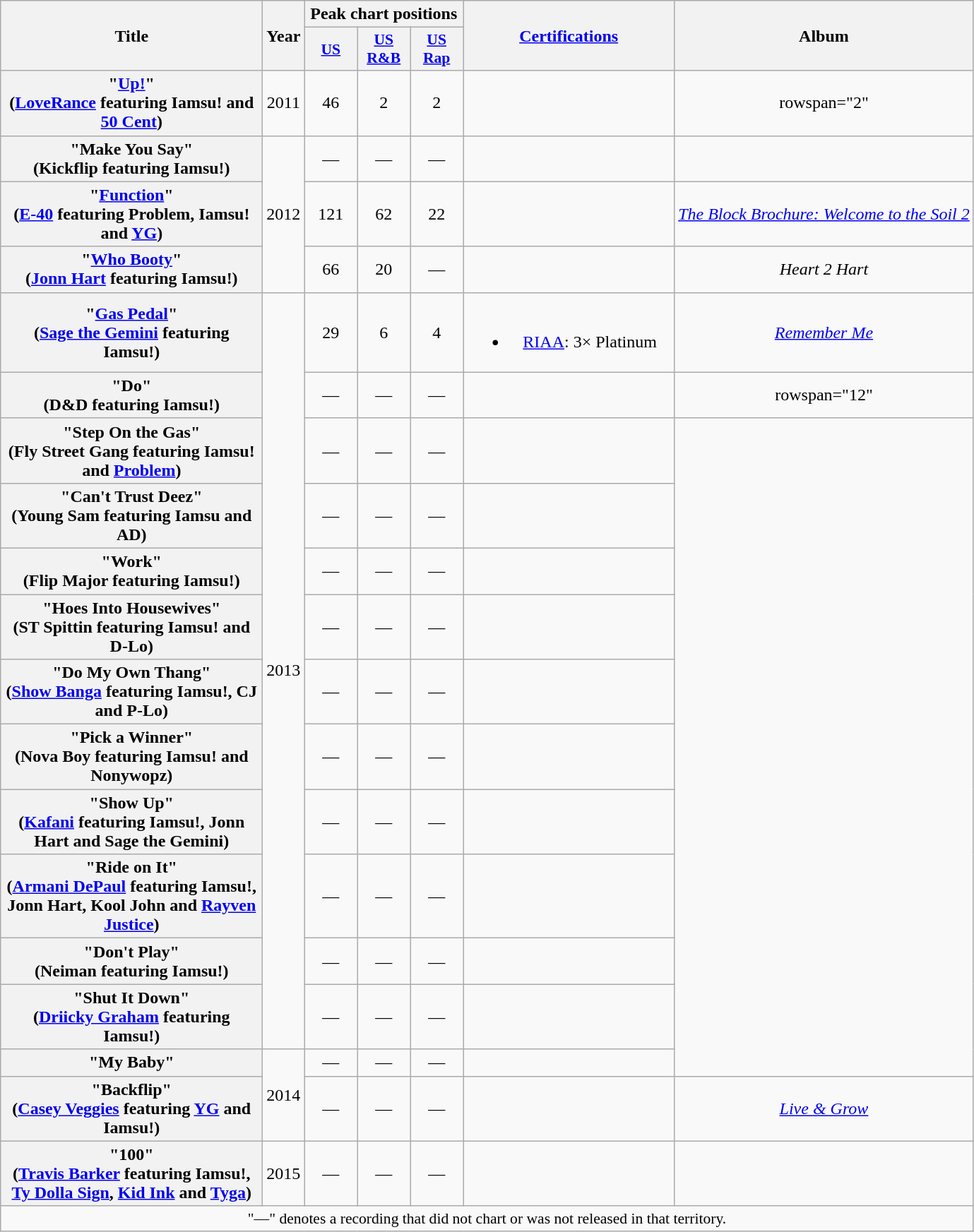<table class="wikitable plainrowheaders" style="text-align:center;">
<tr>
<th scope="col" rowspan="2" style="width:15em;">Title</th>
<th scope="col" rowspan="2">Year</th>
<th scope="col" colspan="3">Peak chart positions</th>
<th scope="col" rowspan="2" style="width:12em;"><a href='#'>Certifications</a></th>
<th scope="col" rowspan="2">Album</th>
</tr>
<tr>
<th scope="col" style="width:3em;font-size:90%;"><a href='#'>US</a></th>
<th scope="col" style="width:3em;font-size:90%;"><a href='#'>US<br>R&B</a></th>
<th scope="col" style="width:3em;font-size:90%;"><a href='#'>US<br>Rap</a></th>
</tr>
<tr>
<th scope="row">"<a href='#'>Up!</a>"<br><span>(<a href='#'>LoveRance</a> featuring Iamsu! and <a href='#'>50 Cent</a>)</span></th>
<td>2011</td>
<td>46</td>
<td>2</td>
<td>2</td>
<td></td>
<td>rowspan="2" </td>
</tr>
<tr>
<th scope="row">"Make You Say"<br><span>(Kickflip featuring Iamsu!)</span></th>
<td rowspan="3">2012</td>
<td>—</td>
<td>—</td>
<td>—</td>
<td></td>
</tr>
<tr>
<th scope="row">"<a href='#'>Function</a>"<br><span>(<a href='#'>E-40</a> featuring Problem, Iamsu! and <a href='#'>YG</a>)</span></th>
<td>121</td>
<td>62</td>
<td>22</td>
<td></td>
<td><em><a href='#'>The Block Brochure: Welcome to the Soil 2</a></em></td>
</tr>
<tr>
<th scope="row">"<a href='#'>Who Booty</a>"<br><span>(<a href='#'>Jonn Hart</a> featuring Iamsu!)</span></th>
<td>66</td>
<td>20</td>
<td>—</td>
<td></td>
<td><em>Heart 2 Hart</em></td>
</tr>
<tr>
<th scope="row">"<a href='#'>Gas Pedal</a>"<br><span>(<a href='#'>Sage the Gemini</a> featuring Iamsu!)</span></th>
<td rowspan="12">2013</td>
<td>29</td>
<td>6</td>
<td>4</td>
<td><br><ul><li><a href='#'>RIAA</a>: 3× Platinum</li></ul></td>
<td><em><a href='#'>Remember Me</a></em></td>
</tr>
<tr>
<th scope="row">"Do"<br><span>(D&D featuring Iamsu!)</span></th>
<td>—</td>
<td>—</td>
<td>—</td>
<td></td>
<td>rowspan="12" </td>
</tr>
<tr>
<th scope="row">"Step On the Gas"<br><span>(Fly Street Gang featuring Iamsu! and <a href='#'>Problem</a>)</span></th>
<td>—</td>
<td>—</td>
<td>—</td>
<td></td>
</tr>
<tr>
<th scope="row">"Can't Trust Deez"<br><span>(Young Sam featuring Iamsu and AD)</span></th>
<td>—</td>
<td>—</td>
<td>—</td>
<td></td>
</tr>
<tr>
<th scope="row">"Work"<br><span>(Flip Major featuring Iamsu!)</span></th>
<td>—</td>
<td>—</td>
<td>—</td>
<td></td>
</tr>
<tr>
<th scope="row">"Hoes Into Housewives"<br><span>(ST Spittin featuring Iamsu! and D-Lo)</span></th>
<td>—</td>
<td>—</td>
<td>—</td>
<td></td>
</tr>
<tr>
<th scope="row">"Do My Own Thang"<br><span>(<a href='#'>Show Banga</a> featuring Iamsu!, CJ and P-Lo)</span></th>
<td>—</td>
<td>—</td>
<td>—</td>
<td></td>
</tr>
<tr>
<th scope="row">"Pick a Winner"<br><span>(Nova Boy featuring Iamsu! and Nonywopz)</span></th>
<td>—</td>
<td>—</td>
<td>—</td>
<td></td>
</tr>
<tr>
<th scope="row">"Show Up"<br><span>(<a href='#'>Kafani</a> featuring Iamsu!, Jonn Hart and Sage the Gemini)</span></th>
<td>—</td>
<td>—</td>
<td>—</td>
<td></td>
</tr>
<tr>
<th scope="row">"Ride on It"<br><span>(<a href='#'>Armani DePaul</a> featuring Iamsu!, Jonn Hart, Kool John and <a href='#'>Rayven Justice</a>)</span></th>
<td>—</td>
<td>—</td>
<td>—</td>
<td></td>
</tr>
<tr>
<th scope="row">"Don't Play"<br><span>(Neiman featuring Iamsu!)</span></th>
<td>—</td>
<td>—</td>
<td>—</td>
<td></td>
</tr>
<tr>
<th scope="row">"Shut It Down"<br><span>(<a href='#'>Driicky Graham</a> featuring Iamsu!)</span></th>
<td>—</td>
<td>—</td>
<td>—</td>
<td></td>
</tr>
<tr>
<th scope="row">"My Baby"<br></th>
<td rowspan="2">2014</td>
<td>—</td>
<td>—</td>
<td>—</td>
<td></td>
</tr>
<tr>
<th scope="row">"Backflip"<br><span>(<a href='#'>Casey Veggies</a> featuring <a href='#'>YG</a> and Iamsu!)</span></th>
<td>—</td>
<td>—</td>
<td>—</td>
<td></td>
<td><em><a href='#'>Live & Grow</a></em></td>
</tr>
<tr>
<th scope="row">"100"<br><span>(<a href='#'>Travis Barker</a> featuring Iamsu!, <a href='#'>Ty Dolla Sign</a>, <a href='#'>Kid Ink</a> and <a href='#'>Tyga</a>)</span></th>
<td>2015</td>
<td>—</td>
<td>—</td>
<td>—</td>
<td></td>
<td></td>
</tr>
<tr>
<td colspan="15" style="font-size:90%">"—" denotes a recording that did not chart or was not released in that territory.</td>
</tr>
</table>
